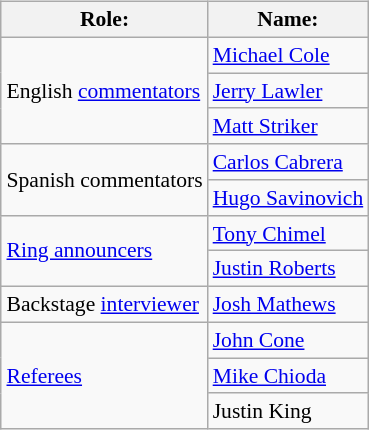<table class=wikitable style="font-size:90%; margin: 0.5em 0 0.5em 1em; float: right; clear: right;">
<tr>
<th>Role:</th>
<th>Name:</th>
</tr>
<tr>
<td rowspan=3>English <a href='#'>commentators</a></td>
<td><a href='#'>Michael Cole</a></td>
</tr>
<tr>
<td><a href='#'>Jerry Lawler</a></td>
</tr>
<tr>
<td><a href='#'>Matt Striker</a></td>
</tr>
<tr>
<td rowspan=2>Spanish commentators</td>
<td><a href='#'>Carlos Cabrera</a></td>
</tr>
<tr>
<td><a href='#'>Hugo Savinovich</a></td>
</tr>
<tr>
<td rowspan=2><a href='#'>Ring announcers</a></td>
<td><a href='#'>Tony Chimel</a></td>
</tr>
<tr>
<td><a href='#'>Justin Roberts</a></td>
</tr>
<tr>
<td>Backstage <a href='#'>interviewer</a></td>
<td><a href='#'>Josh Mathews</a></td>
</tr>
<tr>
<td rowspan=3><a href='#'>Referees</a></td>
<td><a href='#'>John Cone</a></td>
</tr>
<tr>
<td><a href='#'>Mike Chioda</a></td>
</tr>
<tr>
<td>Justin King</td>
</tr>
</table>
